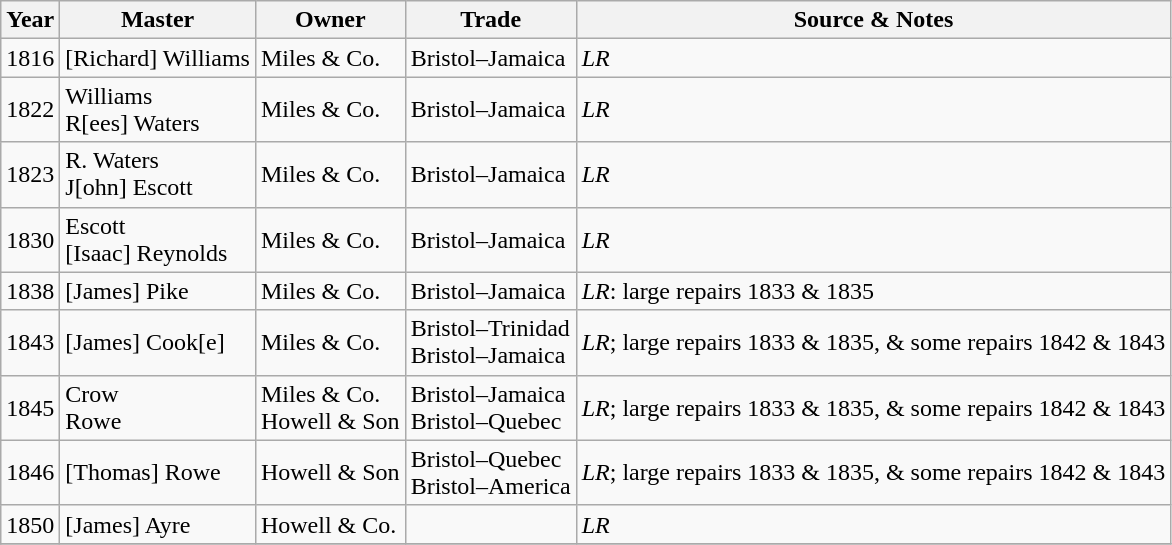<table class=" wikitable">
<tr>
<th>Year</th>
<th>Master</th>
<th>Owner</th>
<th>Trade</th>
<th>Source & Notes</th>
</tr>
<tr>
<td>1816</td>
<td>[Richard] Williams</td>
<td>Miles & Co.</td>
<td>Bristol–Jamaica</td>
<td><em>LR</em></td>
</tr>
<tr>
<td>1822</td>
<td>Williams<br>R[ees] Waters</td>
<td>Miles & Co.</td>
<td>Bristol–Jamaica</td>
<td><em>LR</em></td>
</tr>
<tr>
<td>1823</td>
<td>R. Waters<br>J[ohn] Escott</td>
<td>Miles & Co.</td>
<td>Bristol–Jamaica</td>
<td><em>LR</em></td>
</tr>
<tr>
<td>1830</td>
<td>Escott<br>[Isaac] Reynolds</td>
<td>Miles & Co.</td>
<td>Bristol–Jamaica</td>
<td><em>LR</em></td>
</tr>
<tr>
<td>1838</td>
<td>[James] Pike</td>
<td>Miles & Co.</td>
<td>Bristol–Jamaica</td>
<td><em>LR</em>: large repairs 1833 & 1835</td>
</tr>
<tr>
<td>1843</td>
<td>[James] Cook[e]</td>
<td>Miles & Co.</td>
<td>Bristol–Trinidad<br>Bristol–Jamaica</td>
<td><em>LR</em>; large repairs 1833 & 1835, & some repairs 1842 & 1843</td>
</tr>
<tr>
<td>1845</td>
<td>Crow<br>Rowe</td>
<td>Miles & Co.<br>Howell & Son</td>
<td>Bristol–Jamaica<br>Bristol–Quebec</td>
<td><em>LR</em>; large repairs 1833 & 1835, & some repairs 1842 & 1843</td>
</tr>
<tr>
<td>1846</td>
<td>[Thomas] Rowe</td>
<td>Howell & Son</td>
<td>Bristol–Quebec<br>Bristol–America</td>
<td><em>LR</em>; large repairs 1833 & 1835, & some repairs 1842 & 1843</td>
</tr>
<tr>
<td>1850</td>
<td>[James] Ayre</td>
<td>Howell & Co.</td>
<td></td>
<td><em>LR</em></td>
</tr>
<tr>
</tr>
</table>
